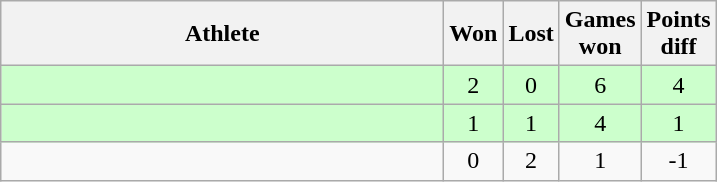<table class="wikitable">
<tr>
<th style="width:18em">Athlete</th>
<th>Won</th>
<th>Lost</th>
<th>Games<br>won</th>
<th>Points<br>diff</th>
</tr>
<tr bgcolor="#ccffcc">
<td></td>
<td align="center">2</td>
<td align="center">0</td>
<td align="center">6</td>
<td align="center">4</td>
</tr>
<tr bgcolor="#ccffcc">
<td></td>
<td align="center">1</td>
<td align="center">1</td>
<td align="center">4</td>
<td align="center">1</td>
</tr>
<tr>
<td></td>
<td align="center">0</td>
<td align="center">2</td>
<td align="center">1</td>
<td align="center">-1</td>
</tr>
</table>
